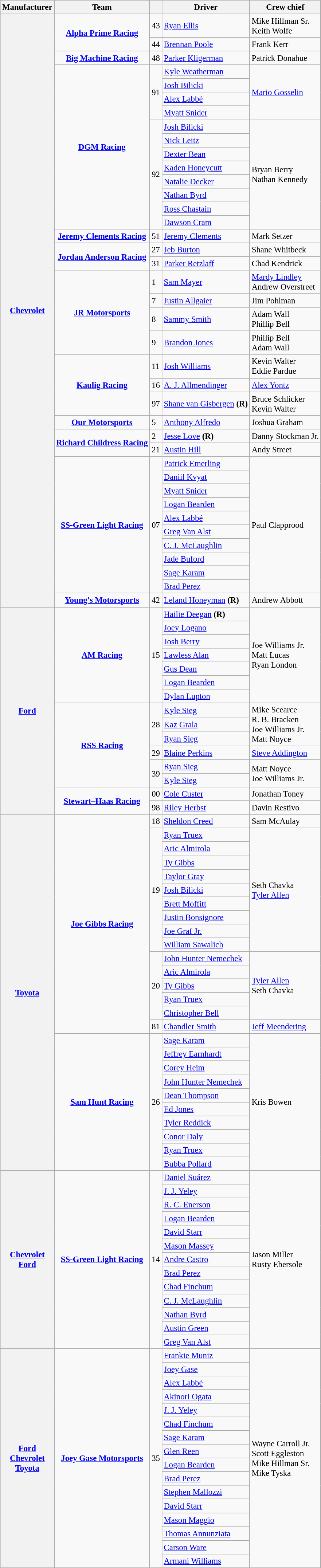<table class="wikitable" style="font-size: 95%;">
<tr>
<th>Manufacturer</th>
<th>Team</th>
<th></th>
<th>Driver</th>
<th>Crew chief</th>
</tr>
<tr>
<th rowspan=39><a href='#'>Chevrolet</a></th>
<td rowspan=2 style="text-align:center;" nowrap><strong><a href='#'>Alpha Prime Racing</a></strong></td>
<td>43</td>
<td><a href='#'>Ryan Ellis</a></td>
<td>Mike Hillman Sr. <small></small><br>Keith Wolfe <small></small></td>
</tr>
<tr>
<td>44</td>
<td><a href='#'>Brennan Poole</a></td>
<td>Frank Kerr</td>
</tr>
<tr>
<td style="text-align:center;" nowrap><strong><a href='#'>Big Machine Racing</a></strong></td>
<td>48</td>
<td><a href='#'>Parker Kligerman</a></td>
<td>Patrick Donahue</td>
</tr>
<tr>
<td rowspan=12 style="text-align:center;" nowrap=""><strong><a href='#'>DGM Racing</a> </strong></td>
<td rowspan=4>91</td>
<td><a href='#'>Kyle Weatherman</a> <small></small></td>
<td rowspan=4><a href='#'>Mario Gosselin</a></td>
</tr>
<tr>
<td><a href='#'>Josh Bilicki</a> <small></small></td>
</tr>
<tr>
<td><a href='#'>Alex Labbé</a> <small></small></td>
</tr>
<tr>
<td><a href='#'>Myatt Snider</a> <small></small></td>
</tr>
<tr>
<td rowspan=8>92</td>
<td><a href='#'>Josh Bilicki</a> <small></small></td>
<td rowspan=8>Bryan Berry <small></small><br>Nathan Kennedy <small></small></td>
</tr>
<tr>
<td><a href='#'>Nick Leitz</a> <small></small></td>
</tr>
<tr>
<td><a href='#'>Dexter Bean</a> <small></small></td>
</tr>
<tr>
<td><a href='#'>Kaden Honeycutt</a> <small></small></td>
</tr>
<tr>
<td><a href='#'>Natalie Decker</a> <small></small></td>
</tr>
<tr>
<td><a href='#'>Nathan Byrd</a> <small></small></td>
</tr>
<tr>
<td><a href='#'>Ross Chastain</a> <small></small></td>
</tr>
<tr>
<td><a href='#'>Dawson Cram</a> <small></small></td>
</tr>
<tr>
<td style="text-align:center;" nowrap><strong><a href='#'>Jeremy Clements Racing</a></strong></td>
<td>51</td>
<td><a href='#'>Jeremy Clements</a></td>
<td>Mark Setzer</td>
</tr>
<tr>
<td rowspan=2 style="text-align:center;" nowrap><strong><a href='#'>Jordan Anderson Racing</a></strong></td>
<td>27</td>
<td><a href='#'>Jeb Burton</a></td>
<td nowrap>Shane Whitbeck</td>
</tr>
<tr>
<td>31</td>
<td><a href='#'>Parker Retzlaff</a></td>
<td>Chad Kendrick</td>
</tr>
<tr>
<td rowspan=4 style="text-align:center;" nowrap><strong><a href='#'>JR Motorsports</a></strong></td>
<td>1</td>
<td><a href='#'>Sam Mayer</a></td>
<td><a href='#'>Mardy Lindley</a> <small></small><br>Andrew Overstreet <small></small></td>
</tr>
<tr>
<td>7</td>
<td><a href='#'>Justin Allgaier</a></td>
<td>Jim Pohlman</td>
</tr>
<tr>
<td>8</td>
<td><a href='#'>Sammy Smith</a></td>
<td>Adam Wall <small></small><br>Phillip Bell <small></small></td>
</tr>
<tr>
<td>9</td>
<td><a href='#'>Brandon Jones</a></td>
<td>Phillip Bell <small></small><br>Adam Wall <small></small></td>
</tr>
<tr>
<td rowspan="3" style="text-align:center;" nowrap><strong><a href='#'>Kaulig Racing</a></strong></td>
<td>11</td>
<td><a href='#'>Josh Williams</a></td>
<td>Kevin Walter <small></small><br>Eddie Pardue <small></small></td>
</tr>
<tr>
<td>16</td>
<td><a href='#'>A. J. Allmendinger</a></td>
<td><a href='#'>Alex Yontz</a></td>
</tr>
<tr>
<td>97</td>
<td><a href='#'>Shane van Gisbergen</a> <strong>(R)</strong></td>
<td>Bruce Schlicker <small></small><br>Kevin Walter <small></small></td>
</tr>
<tr>
<td style="text-align:center;" nowrap><strong><a href='#'>Our Motorsports</a></strong></td>
<td>5</td>
<td><a href='#'>Anthony Alfredo</a></td>
<td>Joshua Graham</td>
</tr>
<tr>
<td rowspan=2 style="text-align:center;" nowrap><strong><a href='#'>Richard Childress Racing</a></strong></td>
<td>2</td>
<td><a href='#'>Jesse Love</a> <strong>(R)</strong></td>
<td nowrap>Danny Stockman Jr.</td>
</tr>
<tr>
<td>21</td>
<td><a href='#'>Austin Hill</a></td>
<td>Andy Street</td>
</tr>
<tr>
<td rowspan=10 style="text-align:center;" nowrap=""><strong><a href='#'>SS-Green Light Racing</a></strong></td>
<td rowspan=10>07</td>
<td><a href='#'>Patrick Emerling</a> <small></small></td>
<td rowspan=10>Paul Clapprood</td>
</tr>
<tr>
<td><a href='#'>Daniil Kvyat</a> <small></small></td>
</tr>
<tr>
<td><a href='#'>Myatt Snider</a> <small></small></td>
</tr>
<tr>
<td><a href='#'>Logan Bearden</a> <small></small></td>
</tr>
<tr>
<td><a href='#'>Alex Labbé</a> <small></small></td>
</tr>
<tr>
<td><a href='#'>Greg Van Alst</a> <small></small></td>
</tr>
<tr>
<td><a href='#'>C. J. McLaughlin</a> <small></small></td>
</tr>
<tr>
<td><a href='#'>Jade Buford</a> <small></small></td>
</tr>
<tr>
<td><a href='#'>Sage Karam</a> <small></small></td>
</tr>
<tr>
<td><a href='#'>Brad Perez</a> <small></small></td>
</tr>
<tr>
<td style="text-align:center;" nowrap><strong><a href='#'>Young's Motorsports</a></strong></td>
<td>42</td>
<td><a href='#'>Leland Honeyman</a> <strong>(R)</strong></td>
<td>Andrew Abbott</td>
</tr>
<tr>
<th rowspan="15"><a href='#'>Ford</a></th>
<td rowspan="7" style="text-align:center;" nowrap=""><strong><a href='#'>AM Racing</a></strong></td>
<td rowspan="7">15</td>
<td><a href='#'>Hailie Deegan</a> <strong>(R)</strong> <small></small></td>
<td rowspan="7">Joe Williams Jr. <small></small><br> Matt Lucas <small></small><br>Ryan London <small></small></td>
</tr>
<tr>
<td><a href='#'>Joey Logano</a> <small></small></td>
</tr>
<tr>
<td><a href='#'>Josh Berry</a> <small></small></td>
</tr>
<tr>
<td><a href='#'>Lawless Alan</a> <small></small></td>
</tr>
<tr>
<td><a href='#'>Gus Dean</a> <small></small></td>
</tr>
<tr>
<td><a href='#'>Logan Bearden</a> <small></small></td>
</tr>
<tr>
<td><a href='#'>Dylan Lupton</a> <small></small></td>
</tr>
<tr>
<td rowspan=6 style="text-align:center;" nowrap><strong><a href='#'>RSS Racing</a></strong></td>
<td rowspan="3">28</td>
<td><a href='#'>Kyle Sieg</a> <small></small></td>
<td rowspan="3">Mike Scearce <small></small><br>R. B. Bracken <small></small><br> Joe Williams Jr. <small></small><br> Matt Noyce <small></small></td>
</tr>
<tr>
<td><a href='#'>Kaz Grala</a> <small></small></td>
</tr>
<tr>
<td><a href='#'>Ryan Sieg</a> <small></small></td>
</tr>
<tr>
<td>29</td>
<td><a href='#'>Blaine Perkins</a></td>
<td><a href='#'>Steve Addington</a></td>
</tr>
<tr>
<td rowspan=2>39</td>
<td><a href='#'>Ryan Sieg</a> <small></small></td>
<td rowspan=2>Matt Noyce <small></small><br>Joe Williams Jr. <small></small></td>
</tr>
<tr>
<td><a href='#'>Kyle Sieg</a> <small></small></td>
</tr>
<tr>
<td rowspan=2 style="text-align:center;" nowrap><strong><a href='#'>Stewart–Haas Racing</a></strong></td>
<td>00</td>
<td><a href='#'>Cole Custer</a></td>
<td>Jonathan Toney</td>
</tr>
<tr>
<td>98</td>
<td><a href='#'>Riley Herbst</a></td>
<td>Davin Restivo</td>
</tr>
<tr>
<th rowspan="26"><a href='#'>Toyota</a></th>
<td rowspan="16" style="text-align:center;" nowrap=""><strong><a href='#'>Joe Gibbs Racing</a></strong></td>
<td>18</td>
<td><a href='#'>Sheldon Creed</a></td>
<td nowrap>Sam McAulay</td>
</tr>
<tr>
<td rowspan="9">19</td>
<td><a href='#'>Ryan Truex</a> <small></small></td>
<td rowspan="9">Seth Chavka <small></small><br><a href='#'>Tyler Allen</a> <small></small></td>
</tr>
<tr>
<td><a href='#'>Aric Almirola</a> <small></small></td>
</tr>
<tr>
<td><a href='#'>Ty Gibbs</a> <small></small></td>
</tr>
<tr>
<td><a href='#'>Taylor Gray</a> <small></small></td>
</tr>
<tr>
<td><a href='#'>Josh Bilicki</a> <small></small></td>
</tr>
<tr>
<td><a href='#'>Brett Moffitt</a> <small></small></td>
</tr>
<tr>
<td><a href='#'>Justin Bonsignore</a> <small></small></td>
</tr>
<tr>
<td><a href='#'>Joe Graf Jr.</a> <small></small></td>
</tr>
<tr>
<td><a href='#'>William Sawalich</a> <small></small></td>
</tr>
<tr>
<td rowspan="5">20</td>
<td nowrap><a href='#'>John Hunter Nemechek</a> <small></small></td>
<td rowspan="5"><a href='#'>Tyler Allen</a> <small></small><br>Seth Chavka <small></small></td>
</tr>
<tr>
<td><a href='#'>Aric Almirola</a> <small></small></td>
</tr>
<tr>
<td><a href='#'>Ty Gibbs</a> <small></small></td>
</tr>
<tr>
<td><a href='#'>Ryan Truex</a> <small></small></td>
</tr>
<tr>
<td><a href='#'>Christopher Bell</a> <small></small></td>
</tr>
<tr>
<td>81</td>
<td><a href='#'>Chandler Smith</a></td>
<td><a href='#'>Jeff Meendering</a></td>
</tr>
<tr>
<td rowspan="10" style="text-align:center;" nowrap=""><strong><a href='#'>Sam Hunt Racing</a></strong></td>
<td rowspan="10">26</td>
<td><a href='#'>Sage Karam</a> <small></small></td>
<td rowspan="10">Kris Bowen</td>
</tr>
<tr>
<td><a href='#'>Jeffrey Earnhardt</a> <small></small></td>
</tr>
<tr>
<td><a href='#'>Corey Heim</a> <small></small></td>
</tr>
<tr>
<td nowrap><a href='#'>John Hunter Nemechek</a> <small></small></td>
</tr>
<tr>
<td><a href='#'>Dean Thompson</a> <small></small></td>
</tr>
<tr>
<td><a href='#'>Ed Jones</a> <small></small></td>
</tr>
<tr>
<td><a href='#'>Tyler Reddick</a> <small></small></td>
</tr>
<tr>
<td><a href='#'>Conor Daly</a> <small></small></td>
</tr>
<tr>
<td><a href='#'>Ryan Truex</a> <small></small></td>
</tr>
<tr>
<td><a href='#'>Bubba Pollard</a> <small></small></td>
</tr>
<tr>
<th rowspan="13"><a href='#'>Chevrolet</a> <small></small><br><a href='#'>Ford</a> <small></small></th>
<td rowspan="13" style="text-align:center;" nowrap=""><strong><a href='#'>SS-Green Light Racing</a></strong></td>
<td rowspan="13">14</td>
<td><a href='#'>Daniel Suárez</a> <small></small></td>
<td rowspan="13">Jason Miller <small></small><br>Rusty Ebersole <small></small></td>
</tr>
<tr>
<td><a href='#'>J. J. Yeley</a> <small></small></td>
</tr>
<tr>
<td><a href='#'>R. C. Enerson</a> <small></small></td>
</tr>
<tr>
<td><a href='#'>Logan Bearden</a> <small></small></td>
</tr>
<tr>
<td><a href='#'>David Starr</a> <small></small></td>
</tr>
<tr>
<td><a href='#'>Mason Massey</a> <small></small></td>
</tr>
<tr>
<td><a href='#'>Andre Castro</a> <small></small></td>
</tr>
<tr>
<td><a href='#'>Brad Perez</a> <small></small></td>
</tr>
<tr>
<td><a href='#'>Chad Finchum</a> <small></small></td>
</tr>
<tr>
<td><a href='#'>C. J. McLaughlin</a> <small></small></td>
</tr>
<tr>
<td><a href='#'>Nathan Byrd</a> <small></small></td>
</tr>
<tr>
<td><a href='#'>Austin Green</a> <small></small></td>
</tr>
<tr>
<td><a href='#'>Greg Van Alst</a> <small></small></td>
</tr>
<tr>
<th rowspan=16><a href='#'>Ford</a> <small></small><br><a href='#'>Chevrolet</a> <small></small><br><a href='#'>Toyota</a> <small></small></th>
<td rowspan=16 style="text-align:center;" nowrap><strong><a href='#'>Joey Gase Motorsports</a></strong></td>
<td rowspan=16>35</td>
<td><a href='#'>Frankie Muniz</a> <small></small></td>
<td rowspan=17>Wayne Carroll Jr. <small></small><br>Scott Eggleston <small></small><br>Mike Hillman Sr. <small></small><br>Mike Tyska <small></small></td>
</tr>
<tr>
<td><a href='#'>Joey Gase</a> <small></small></td>
</tr>
<tr>
<td><a href='#'>Alex Labbé</a> <small></small></td>
</tr>
<tr>
<td><a href='#'>Akinori Ogata</a> <small></small></td>
</tr>
<tr>
<td><a href='#'>J. J. Yeley</a> <small></small></td>
</tr>
<tr>
<td><a href='#'>Chad Finchum</a> <small></small></td>
</tr>
<tr>
<td><a href='#'>Sage Karam</a> <small></small></td>
</tr>
<tr>
<td><a href='#'>Glen Reen</a> <small></small></td>
</tr>
<tr>
<td><a href='#'>Logan Bearden</a> <small></small></td>
</tr>
<tr>
<td><a href='#'>Brad Perez</a> <small></small></td>
</tr>
<tr>
<td><a href='#'>Stephen Mallozzi</a> <small></small></td>
</tr>
<tr>
<td><a href='#'>David Starr</a> <small></small></td>
</tr>
<tr>
<td><a href='#'>Mason Maggio</a> <small></small></td>
</tr>
<tr>
<td><a href='#'>Thomas Annunziata</a> <small></small></td>
</tr>
<tr>
<td><a href='#'>Carson Ware</a> <small></small></td>
</tr>
<tr>
<td><a href='#'>Armani Williams</a> <small></small></td>
</tr>
</table>
